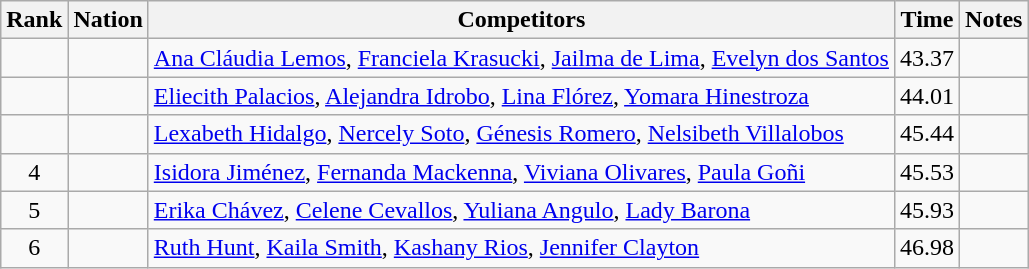<table class="wikitable sortable" style="text-align:center">
<tr>
<th>Rank</th>
<th>Nation</th>
<th>Competitors</th>
<th>Time</th>
<th>Notes</th>
</tr>
<tr>
<td></td>
<td align=left></td>
<td align=left><a href='#'>Ana Cláudia Lemos</a>, <a href='#'>Franciela Krasucki</a>, <a href='#'>Jailma de Lima</a>, <a href='#'>Evelyn dos Santos</a></td>
<td>43.37</td>
<td></td>
</tr>
<tr>
<td></td>
<td align=left></td>
<td align=left><a href='#'>Eliecith Palacios</a>, <a href='#'>Alejandra Idrobo</a>, <a href='#'>Lina Flórez</a>, <a href='#'>Yomara Hinestroza</a></td>
<td>44.01</td>
<td></td>
</tr>
<tr>
<td></td>
<td align=left></td>
<td align=left><a href='#'>Lexabeth Hidalgo</a>, <a href='#'>Nercely Soto</a>, <a href='#'>Génesis Romero</a>, <a href='#'>Nelsibeth Villalobos</a></td>
<td>45.44</td>
<td></td>
</tr>
<tr>
<td>4</td>
<td align=left></td>
<td align=left><a href='#'>Isidora Jiménez</a>, <a href='#'>Fernanda Mackenna</a>, <a href='#'>Viviana Olivares</a>, <a href='#'>Paula Goñi</a></td>
<td>45.53</td>
<td></td>
</tr>
<tr>
<td>5</td>
<td align=left></td>
<td align=left><a href='#'>Erika Chávez</a>, <a href='#'>Celene Cevallos</a>, <a href='#'>Yuliana Angulo</a>, <a href='#'>Lady Barona</a></td>
<td>45.93</td>
<td></td>
</tr>
<tr>
<td>6</td>
<td align=left></td>
<td align=left><a href='#'>Ruth Hunt</a>, <a href='#'>Kaila Smith</a>, <a href='#'>Kashany Rios</a>, <a href='#'>Jennifer Clayton</a></td>
<td>46.98</td>
<td></td>
</tr>
</table>
